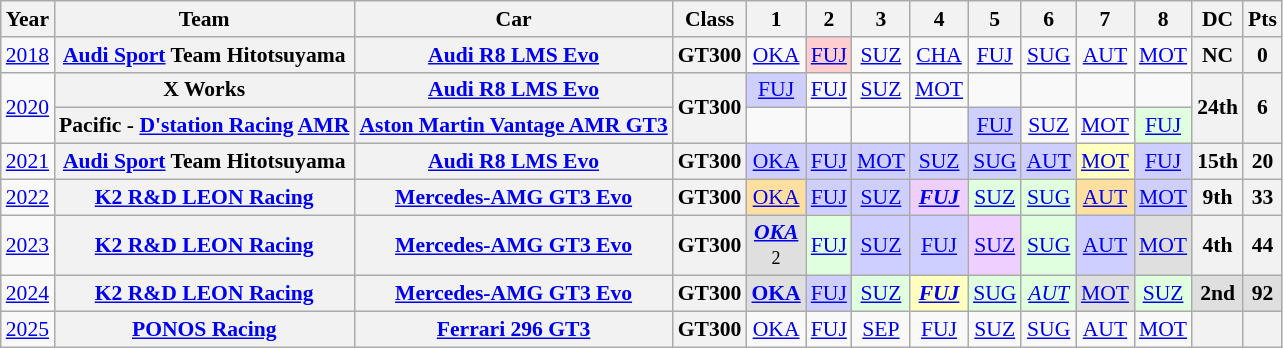<table class="wikitable" style="text-align:center; font-size:90%">
<tr>
<th>Year</th>
<th>Team</th>
<th>Car</th>
<th>Class</th>
<th>1</th>
<th>2</th>
<th>3</th>
<th>4</th>
<th>5</th>
<th>6</th>
<th>7</th>
<th>8</th>
<th>DC</th>
<th>Pts</th>
</tr>
<tr>
<td><a href='#'>2018</a></td>
<th><a href='#'>Audi Sport</a> Team Hitotsuyama</th>
<th><a href='#'>Audi R8 LMS Evo</a></th>
<th>GT300</th>
<td><a href='#'>OKA</a></td>
<td style="background:#FFCFCF;"><a href='#'>FUJ</a><br></td>
<td><a href='#'>SUZ</a></td>
<td><a href='#'>CHA</a></td>
<td><a href='#'>FUJ</a></td>
<td><a href='#'>SUG</a></td>
<td><a href='#'>AUT</a></td>
<td><a href='#'>MOT</a></td>
<th>NC</th>
<th>0</th>
</tr>
<tr>
<td rowspan="2"><a href='#'>2020</a></td>
<th>X Works</th>
<th><a href='#'>Audi R8 LMS Evo</a></th>
<th rowspan=2>GT300</th>
<td style="background:#CFCFFF;"><a href='#'>FUJ</a><br></td>
<td><a href='#'>FUJ</a></td>
<td><a href='#'>SUZ</a></td>
<td><a href='#'>MOT</a></td>
<td></td>
<td></td>
<td></td>
<td></td>
<th rowspan="2">24th</th>
<th rowspan="2">6</th>
</tr>
<tr>
<th>Pacific - <a href='#'>D'station Racing</a> <a href='#'>AMR</a></th>
<th><a href='#'>Aston Martin Vantage AMR GT3</a></th>
<td></td>
<td></td>
<td></td>
<td></td>
<td style="background:#CFCFFF;"><a href='#'>FUJ</a><br></td>
<td><a href='#'>SUZ</a></td>
<td><a href='#'>MOT</a></td>
<td style="background:#DFFFDF;"><a href='#'>FUJ</a><br></td>
</tr>
<tr>
<td><a href='#'>2021</a></td>
<th><a href='#'>Audi Sport</a> Team Hitotsuyama</th>
<th><a href='#'>Audi R8 LMS Evo</a></th>
<th>GT300</th>
<td style="background:#CFCFFF;"><a href='#'>OKA</a><br></td>
<td style="background:#CFCFFF;"><a href='#'>FUJ</a><br></td>
<td style="background:#CFCFFF;"><a href='#'>MOT</a><br></td>
<td style="background:#CFCFFF;"><a href='#'>SUZ</a><br></td>
<td style="background:#CFCFFF;"><a href='#'>SUG</a><br></td>
<td style="background:#CFCFFF;"><a href='#'>AUT</a><br></td>
<td style="background:#FFFFBF;"><a href='#'>MOT</a><br></td>
<td style="background:#CFCFFF;"><a href='#'>FUJ</a><br></td>
<th>15th</th>
<th>20</th>
</tr>
<tr>
<td><a href='#'>2022</a></td>
<th><a href='#'>K2 R&D LEON Racing</a></th>
<th><a href='#'>Mercedes-AMG GT3 Evo</a></th>
<th>GT300</th>
<td style="background:#FFDF9F;"><a href='#'>OKA</a><br></td>
<td style="background:#CFCFFF;"><a href='#'>FUJ</a><br></td>
<td style="background:#CFCFFF;"><a href='#'>SUZ</a><br></td>
<td style="background:#EFCFFF;"><strong><em><a href='#'>FUJ</a></em></strong><br></td>
<td style="background:#DFFFDF;"><a href='#'>SUZ</a><br></td>
<td style="background:#DFFFDF;"><a href='#'>SUG</a><br></td>
<td style="background:#FFDF9F;"><a href='#'>AUT</a><br></td>
<td style="background:#CFCFFF;"><a href='#'>MOT</a><br></td>
<th>9th</th>
<th>33</th>
</tr>
<tr>
<td><a href='#'>2023</a></td>
<th><a href='#'>K2 R&D LEON Racing</a></th>
<th><a href='#'>Mercedes-AMG GT3 Evo</a></th>
<th>GT300</th>
<td style="background:#DFDFDF;"><a href='#'><strong><em>OKA</em></strong></a><br><small>2</small></td>
<td style="background:#DFFFDF;"><a href='#'>FUJ</a><br></td>
<td style="background:#CFCFFF;"><a href='#'>SUZ</a><br></td>
<td style="background:#CFCFFF;"><a href='#'>FUJ</a><br></td>
<td style="background:#EFCFFF;"><a href='#'>SUZ</a><br></td>
<td style="background:#DFFFDF;"><a href='#'>SUG</a><br></td>
<td style="background:#CFCFFF;"><a href='#'>AUT</a><br></td>
<td style="background:#DFDFDF;"><a href='#'>MOT</a><br></td>
<th>4th</th>
<th>44</th>
</tr>
<tr>
<td><a href='#'>2024</a></td>
<th><a href='#'>K2 R&D LEON Racing</a></th>
<th><a href='#'>Mercedes-AMG GT3 Evo</a></th>
<th>GT300</th>
<td style="background:#dfdfdf;"><strong><a href='#'>OKA</a><br></strong></td>
<td style="background:#cfcfff;"><a href='#'>FUJ</a><br></td>
<td style="background:#dfffdf;"><a href='#'>SUZ</a><br></td>
<td style="background:#ffffbf;"><strong><em><a href='#'>FUJ</a><br></em></strong></td>
<td style="background:#dfffdf;"><a href='#'>SUG</a><br></td>
<td style="background:#dfffdf;"><em><a href='#'>AUT</a><br></em></td>
<td style="background:#dfdfdf;"><a href='#'>MOT</a><br></td>
<td style="background:#dfffdf;"><a href='#'>SUZ</a><br></td>
<th style="background:#dfdfdf;">2nd</th>
<th style="background:#dfdfdf;">92</th>
</tr>
<tr>
<td><a href='#'>2025</a></td>
<th><a href='#'>PONOS Racing</a></th>
<th><a href='#'>Ferrari 296 GT3</a></th>
<th>GT300</th>
<td style="background:#;"><a href='#'>OKA</a><br></td>
<td style="background:#;"><a href='#'>FUJ</a><br></td>
<td style="background:#;"><a href='#'>SEP</a><br></td>
<td style="background:#;"><a href='#'>FUJ</a><br></td>
<td style="background:#;"><a href='#'>SUZ</a><br></td>
<td style="background:#;"><a href='#'>SUG</a><br></td>
<td style="background:#;"><a href='#'>AUT</a><br></td>
<td style="background:#;"><a href='#'>MOT</a><br></td>
<th></th>
<th></th>
</tr>
</table>
